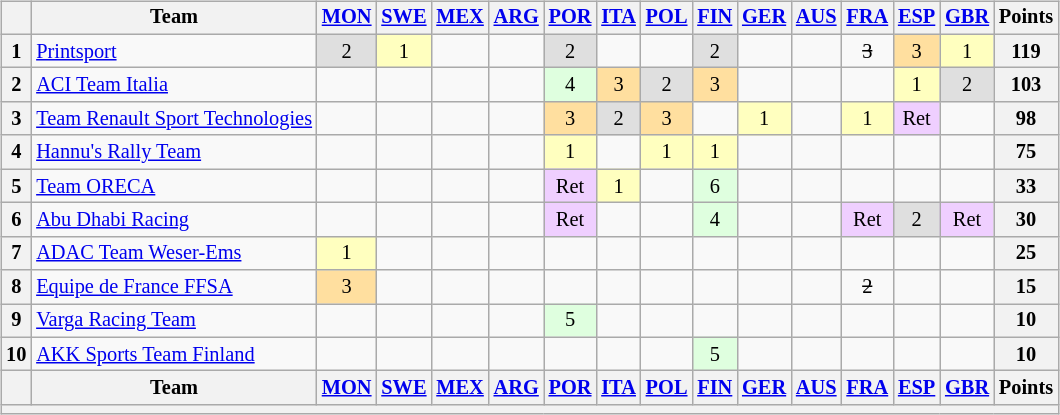<table>
<tr>
<td><br><table class="wikitable" style="font-size: 85%; text-align: center;">
<tr valign="top">
<th valign="middle"></th>
<th valign="middle">Team</th>
<th><a href='#'>MON</a><br></th>
<th><a href='#'>SWE</a><br></th>
<th><a href='#'>MEX</a><br></th>
<th><a href='#'>ARG</a><br></th>
<th><a href='#'>POR</a><br></th>
<th><a href='#'>ITA</a><br></th>
<th><a href='#'>POL</a><br></th>
<th><a href='#'>FIN</a><br></th>
<th><a href='#'>GER</a><br></th>
<th><a href='#'>AUS</a><br></th>
<th><a href='#'>FRA</a><br></th>
<th><a href='#'>ESP</a><br></th>
<th><a href='#'>GBR</a><br></th>
<th valign="middle">Points</th>
</tr>
<tr>
<th>1</th>
<td align="left"> <a href='#'>Printsport</a></td>
<td style="background:#dfdfdf;">2</td>
<td style="background:#ffffbf;">1</td>
<td></td>
<td></td>
<td style="background:#dfdfdf;">2</td>
<td></td>
<td></td>
<td style="background:#dfdfdf;">2</td>
<td></td>
<td></td>
<td style="background:#;"><s>3</s></td>
<td style="background:#ffdf9f;">3</td>
<td style="background:#ffffbf;">1</td>
<th>119</th>
</tr>
<tr>
<th>2</th>
<td align="left"> <a href='#'>ACI Team Italia</a></td>
<td></td>
<td></td>
<td></td>
<td></td>
<td style="background:#dfffdf;">4</td>
<td style="background:#ffdf9f;">3</td>
<td style="background:#dfdfdf;">2</td>
<td style="background:#ffdf9f;">3</td>
<td></td>
<td></td>
<td></td>
<td style="background:#ffffbf;">1</td>
<td style="background:#dfdfdf;">2</td>
<th>103</th>
</tr>
<tr>
<th>3</th>
<td align="left"> <a href='#'>Team Renault Sport Technologies</a></td>
<td></td>
<td></td>
<td></td>
<td></td>
<td style="background:#ffdf9f;">3</td>
<td style="background:#dfdfdf;">2</td>
<td style="background:#ffdf9f;">3</td>
<td></td>
<td style="background:#ffffbf;">1</td>
<td></td>
<td style="background:#ffffbf;">1</td>
<td style="background:#efcfff;">Ret</td>
<td></td>
<th>98</th>
</tr>
<tr>
<th>4</th>
<td align="left"> <a href='#'>Hannu's Rally Team</a></td>
<td></td>
<td></td>
<td></td>
<td></td>
<td style="background:#ffffbf;">1</td>
<td></td>
<td style="background:#ffffbf;">1</td>
<td style="background:#ffffbf;">1</td>
<td></td>
<td></td>
<td></td>
<td></td>
<td></td>
<th>75</th>
</tr>
<tr>
<th>5</th>
<td align="left"> <a href='#'>Team ORECA</a></td>
<td></td>
<td></td>
<td></td>
<td></td>
<td style="background:#efcfff;">Ret</td>
<td style="background:#ffffbf;">1</td>
<td></td>
<td style="background:#dfffdf;">6</td>
<td></td>
<td></td>
<td></td>
<td></td>
<td></td>
<th>33</th>
</tr>
<tr>
<th>6</th>
<td align="left"> <a href='#'>Abu Dhabi Racing</a></td>
<td></td>
<td></td>
<td></td>
<td></td>
<td style="background:#efcfff;">Ret</td>
<td></td>
<td></td>
<td style="background:#dfffdf;">4</td>
<td></td>
<td></td>
<td style="background:#efcfff;">Ret</td>
<td style="background:#dfdfdf;">2</td>
<td style="background:#efcfff;">Ret</td>
<th>30</th>
</tr>
<tr>
<th>7</th>
<td align="left"> <a href='#'>ADAC Team Weser-Ems</a></td>
<td style="background:#ffffbf;">1</td>
<td></td>
<td></td>
<td></td>
<td></td>
<td></td>
<td></td>
<td></td>
<td></td>
<td></td>
<td></td>
<td></td>
<td></td>
<th>25</th>
</tr>
<tr>
<th>8</th>
<td align="left"> <a href='#'>Equipe de France FFSA</a></td>
<td style="background:#ffdf9f;">3</td>
<td></td>
<td></td>
<td></td>
<td></td>
<td></td>
<td></td>
<td></td>
<td></td>
<td></td>
<td style="background:#;"><s>2</s></td>
<td></td>
<td></td>
<th>15</th>
</tr>
<tr>
<th>9</th>
<td align="left"> <a href='#'>Varga Racing Team</a></td>
<td></td>
<td></td>
<td></td>
<td></td>
<td style="background:#dfffdf;">5</td>
<td></td>
<td></td>
<td></td>
<td></td>
<td></td>
<td></td>
<td></td>
<td></td>
<th>10</th>
</tr>
<tr>
<th>10</th>
<td align="left"> <a href='#'>AKK Sports Team Finland</a></td>
<td></td>
<td></td>
<td></td>
<td></td>
<td></td>
<td></td>
<td></td>
<td style="background:#dfffdf;">5</td>
<td></td>
<td></td>
<td></td>
<td></td>
<td></td>
<th>10</th>
</tr>
<tr valign="top">
<th valign="middle"></th>
<th valign="middle">Team</th>
<th><a href='#'>MON</a><br></th>
<th><a href='#'>SWE</a><br></th>
<th><a href='#'>MEX</a><br></th>
<th><a href='#'>ARG</a><br></th>
<th><a href='#'>POR</a><br></th>
<th><a href='#'>ITA</a><br></th>
<th><a href='#'>POL</a><br></th>
<th><a href='#'>FIN</a><br></th>
<th><a href='#'>GER</a><br></th>
<th><a href='#'>AUS</a><br></th>
<th><a href='#'>FRA</a><br></th>
<th><a href='#'>ESP</a><br></th>
<th><a href='#'>GBR</a><br></th>
<th valign="middle">Points</th>
</tr>
<tr>
<th colspan="17"></th>
</tr>
</table>
</td>
<td valign="top"><br></td>
</tr>
</table>
